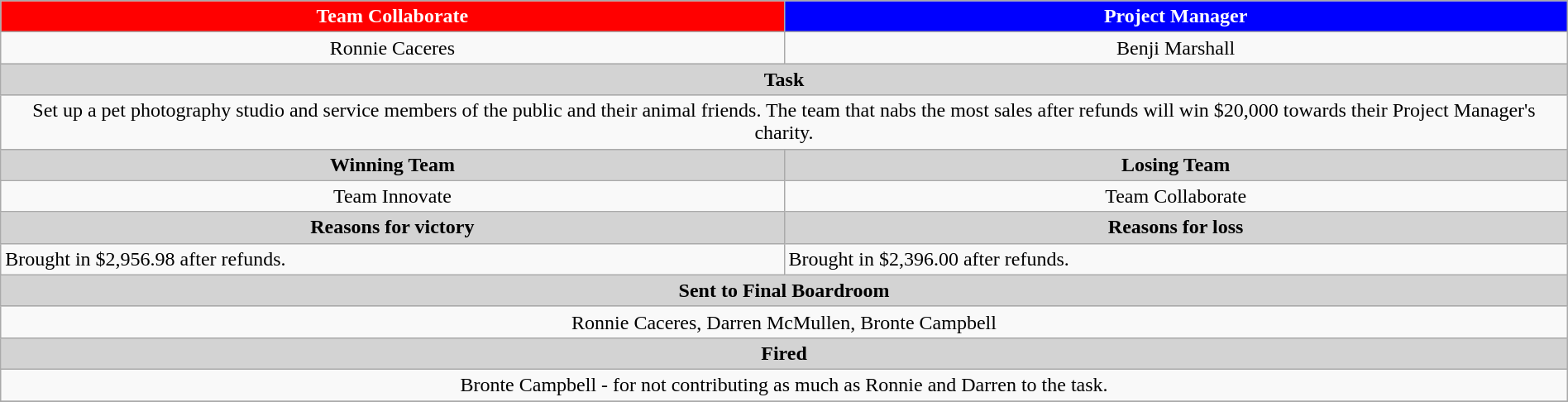<table class="wikitable" style="text-align: center; width:100%">
<tr>
<th style="text-align:center; background:red;color:white">Team Collaborate </th>
<th style="text-align:center; background:blue;color:white"> Project Manager</th>
</tr>
<tr>
<td>Ronnie Caceres</td>
<td>Benji Marshall</td>
</tr>
<tr>
<th colspan="2" style="text-align:center; background:lightgrey;">Task</th>
</tr>
<tr>
<td colspan="2">Set up a pet photography studio and service members of the public and their animal friends. The team that nabs the most sales after refunds will win $20,000 towards their Project Manager's charity.</td>
</tr>
<tr>
<th style="text-align:center; background:lightgrey;">Winning Team</th>
<th style="text-align:center; background:lightgrey;">Losing Team</th>
</tr>
<tr>
<td>Team Innovate</td>
<td>Team Collaborate</td>
</tr>
<tr>
<th style="text-align:center; background:lightgrey;">Reasons for victory</th>
<th style="text-align:center; background:lightgrey;">Reasons for loss</th>
</tr>
<tr style="text-align: left; ">
<td>Brought in $2,956.98 after refunds.</td>
<td>Brought in $2,396.00 after refunds.</td>
</tr>
<tr>
<th colspan="2" style="text-align:center; background:lightgrey;">Sent to Final Boardroom</th>
</tr>
<tr>
<td colspan="2">Ronnie Caceres, Darren McMullen, Bronte Campbell</td>
</tr>
<tr>
<th colspan="2" style="text-align:center; background:lightgrey;">Fired</th>
</tr>
<tr>
<td colspan="2">Bronte Campbell - for not contributing as much as Ronnie and Darren to the task.</td>
</tr>
<tr>
</tr>
</table>
